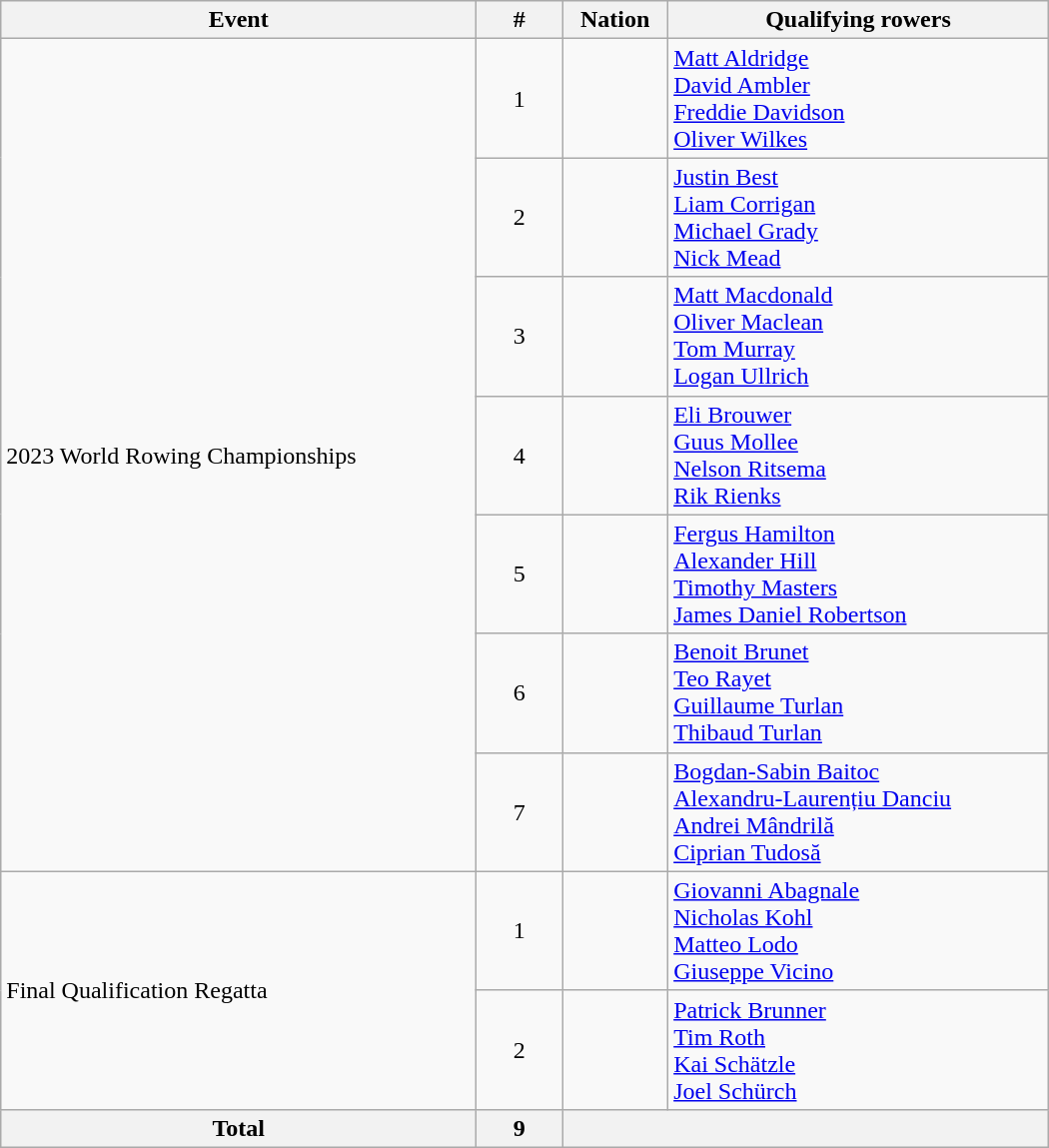<table class="wikitable"  style="width:700px; text-align:center;">
<tr>
<th>Event</th>
<th width=50>#</th>
<th>Nation</th>
<th>Qualifying rowers</th>
</tr>
<tr>
<td rowspan=7 align=left>2023 World Rowing Championships</td>
<td>1</td>
<td align=left></td>
<td align=left><a href='#'>Matt Aldridge</a><br><a href='#'>David Ambler</a><br><a href='#'>Freddie Davidson</a><br><a href='#'>Oliver Wilkes</a></td>
</tr>
<tr>
<td>2</td>
<td align=left></td>
<td align=left><a href='#'>Justin Best</a><br><a href='#'>Liam Corrigan</a><br><a href='#'>Michael Grady</a><br><a href='#'>Nick Mead</a></td>
</tr>
<tr>
<td>3</td>
<td align=left></td>
<td align=left><a href='#'>Matt Macdonald</a><br><a href='#'>Oliver Maclean</a><br><a href='#'>Tom Murray</a><br><a href='#'>Logan Ullrich</a></td>
</tr>
<tr>
<td>4</td>
<td align=left></td>
<td align=left><a href='#'>Eli Brouwer</a><br><a href='#'>Guus Mollee</a><br><a href='#'>Nelson Ritsema</a><br><a href='#'>Rik Rienks</a></td>
</tr>
<tr>
<td>5</td>
<td align=left></td>
<td align=left><a href='#'>Fergus Hamilton</a><br><a href='#'>Alexander Hill</a><br><a href='#'>Timothy Masters</a><br><a href='#'>James Daniel Robertson</a></td>
</tr>
<tr>
<td>6</td>
<td align=left></td>
<td align=left><a href='#'>Benoit Brunet</a><br><a href='#'>Teo Rayet</a><br><a href='#'>Guillaume Turlan</a><br><a href='#'>Thibaud Turlan</a></td>
</tr>
<tr>
<td>7</td>
<td align=left></td>
<td align=left><a href='#'>Bogdan-Sabin Baitoc</a><br><a href='#'>Alexandru-Laurențiu Danciu</a><br><a href='#'>Andrei Mândrilă</a><br><a href='#'>Ciprian Tudosă</a></td>
</tr>
<tr>
<td rowspan=2 align=left>Final Qualification Regatta</td>
<td>1</td>
<td align=left></td>
<td align=left><a href='#'>Giovanni Abagnale</a><br><a href='#'>Nicholas Kohl</a><br><a href='#'>Matteo Lodo</a><br><a href='#'>Giuseppe Vicino</a></td>
</tr>
<tr>
<td>2</td>
<td align=left></td>
<td align=left><a href='#'>Patrick Brunner</a><br><a href='#'>Tim Roth</a><br><a href='#'>Kai Schätzle</a><br><a href='#'>Joel Schürch</a></td>
</tr>
<tr>
<th>Total</th>
<th>9</th>
<th colspan=2></th>
</tr>
</table>
